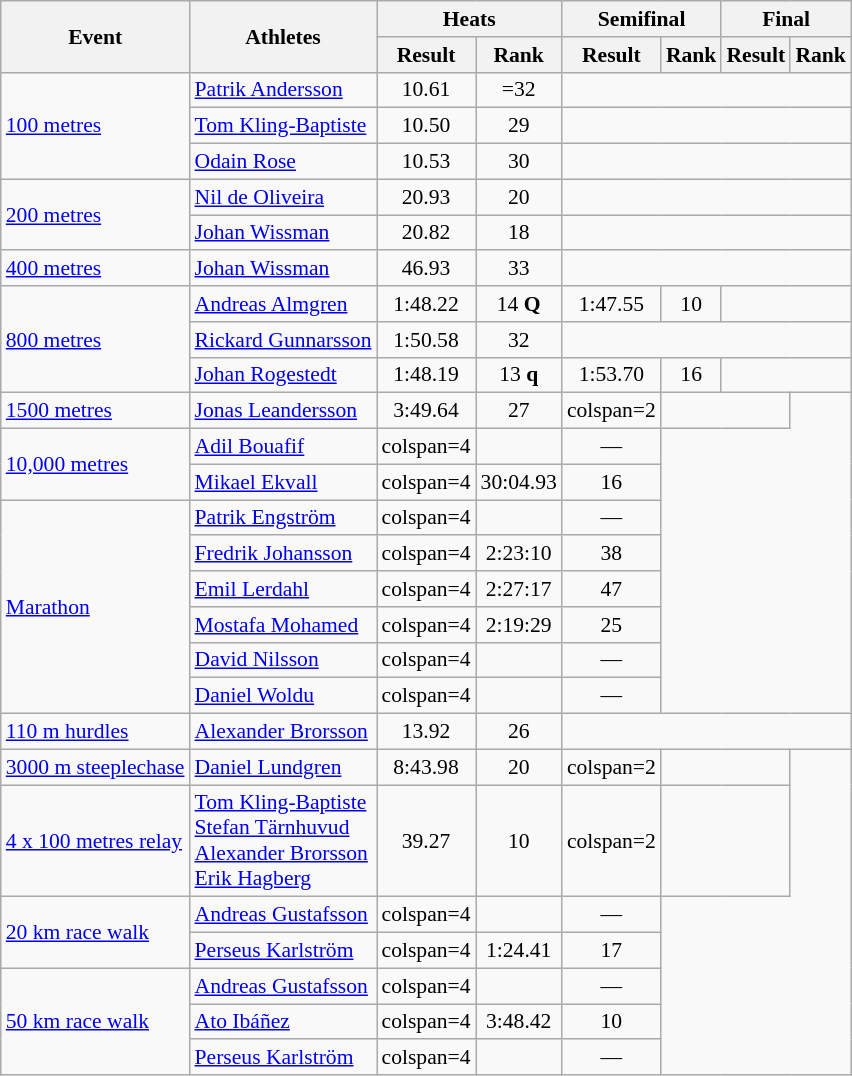<table class="wikitable" border="1" style="font-size:90%">
<tr>
<th rowspan="2">Event</th>
<th rowspan="2">Athletes</th>
<th colspan="2">Heats</th>
<th colspan="2">Semifinal</th>
<th colspan="2">Final</th>
</tr>
<tr>
<th>Result</th>
<th>Rank</th>
<th>Result</th>
<th>Rank</th>
<th>Result</th>
<th>Rank</th>
</tr>
<tr>
<td rowspan=3><a href='#'>100 metres</a></td>
<td><a href='#'>Patrik Andersson</a></td>
<td align=center>10.61</td>
<td align=center>=32</td>
<td align=center colspan=4></td>
</tr>
<tr>
<td><a href='#'>Tom Kling-Baptiste</a></td>
<td align=center>10.50</td>
<td align=center>29</td>
<td align=center colspan=4></td>
</tr>
<tr>
<td><a href='#'>Odain Rose</a></td>
<td align=center>10.53</td>
<td align=center>30</td>
<td align=center colspan=4></td>
</tr>
<tr>
<td rowspan=2><a href='#'>200 metres</a></td>
<td><a href='#'>Nil de Oliveira</a></td>
<td align=center>20.93</td>
<td align=center>20</td>
<td align=center colspan=4></td>
</tr>
<tr>
<td><a href='#'>Johan Wissman</a></td>
<td align=center>20.82</td>
<td align=center>18</td>
<td align=center colspan=4></td>
</tr>
<tr>
<td><a href='#'>400 metres</a></td>
<td><a href='#'>Johan Wissman</a></td>
<td align=center>46.93</td>
<td align=center>33</td>
<td align=center colspan=4></td>
</tr>
<tr>
<td rowspan=3><a href='#'>800 metres</a></td>
<td><a href='#'>Andreas Almgren</a></td>
<td align=center>1:48.22</td>
<td align=center>14 <strong>Q</strong></td>
<td align=center>1:47.55</td>
<td align=center>10</td>
<td align=center colspan=2></td>
</tr>
<tr>
<td><a href='#'>Rickard Gunnarsson</a></td>
<td align=center>1:50.58</td>
<td align=center>32</td>
<td align=center colspan=4></td>
</tr>
<tr>
<td><a href='#'>Johan Rogestedt</a></td>
<td align=center>1:48.19</td>
<td align=center>13 <strong>q</strong></td>
<td align=center>1:53.70</td>
<td align=center>16</td>
<td align=center colspan=2></td>
</tr>
<tr>
<td><a href='#'>1500 metres</a></td>
<td><a href='#'>Jonas Leandersson</a></td>
<td align=center>3:49.64</td>
<td align=center>27</td>
<td>colspan=2 </td>
<td align=center colspan=2></td>
</tr>
<tr>
<td rowspan=2><a href='#'>10,000 metres</a></td>
<td><a href='#'>Adil Bouafif</a></td>
<td>colspan=4 </td>
<td align=center></td>
<td align=center>—</td>
</tr>
<tr>
<td><a href='#'>Mikael Ekvall</a></td>
<td>colspan=4 </td>
<td align=center>30:04.93</td>
<td align=center>16</td>
</tr>
<tr>
<td rowspan=6><a href='#'>Marathon</a></td>
<td><a href='#'>Patrik Engström</a></td>
<td>colspan=4 </td>
<td align=center></td>
<td align=center>—</td>
</tr>
<tr>
<td><a href='#'>Fredrik Johansson</a></td>
<td>colspan=4 </td>
<td align=center>2:23:10</td>
<td align=center>38</td>
</tr>
<tr>
<td><a href='#'>Emil Lerdahl</a></td>
<td>colspan=4 </td>
<td align=center>2:27:17</td>
<td align=center>47</td>
</tr>
<tr>
<td><a href='#'>Mostafa Mohamed</a></td>
<td>colspan=4 </td>
<td align=center>2:19:29</td>
<td align=center>25</td>
</tr>
<tr>
<td><a href='#'>David Nilsson</a></td>
<td>colspan=4 </td>
<td align=center></td>
<td align=center>—</td>
</tr>
<tr>
<td><a href='#'>Daniel Woldu</a></td>
<td>colspan=4 </td>
<td align=center></td>
<td align=center>—</td>
</tr>
<tr>
<td><a href='#'>110 m hurdles</a></td>
<td><a href='#'>Alexander Brorsson</a></td>
<td align=center>13.92</td>
<td align=center>26</td>
<td align=center colspan=4></td>
</tr>
<tr>
<td><a href='#'>3000 m steeplechase</a></td>
<td><a href='#'>Daniel Lundgren</a></td>
<td align=center>8:43.98</td>
<td align=center>20</td>
<td>colspan=2 </td>
<td align=center colspan=2></td>
</tr>
<tr>
<td><a href='#'>4 x 100 metres relay</a></td>
<td><a href='#'>Tom Kling-Baptiste</a><br><a href='#'>Stefan Tärnhuvud</a><br><a href='#'>Alexander Brorsson</a><br><a href='#'>Erik Hagberg</a></td>
<td align=center>39.27</td>
<td align=center>10</td>
<td>colspan=2 </td>
<td align=center colspan=2></td>
</tr>
<tr>
<td rowspan=2><a href='#'>20 km race walk</a></td>
<td><a href='#'>Andreas Gustafsson</a></td>
<td>colspan=4 </td>
<td align=center></td>
<td align=center>—</td>
</tr>
<tr>
<td><a href='#'>Perseus Karlström</a></td>
<td>colspan=4 </td>
<td align=center>1:24.41</td>
<td align=center>17</td>
</tr>
<tr>
<td rowspan=3><a href='#'>50 km race walk</a></td>
<td><a href='#'>Andreas Gustafsson</a></td>
<td>colspan=4 </td>
<td align=center></td>
<td align=center>—</td>
</tr>
<tr>
<td><a href='#'>Ato Ibáñez</a></td>
<td>colspan=4 </td>
<td align=center>3:48.42</td>
<td align=center>10</td>
</tr>
<tr>
<td><a href='#'>Perseus Karlström</a></td>
<td>colspan=4 </td>
<td align=center></td>
<td align=center>—</td>
</tr>
</table>
